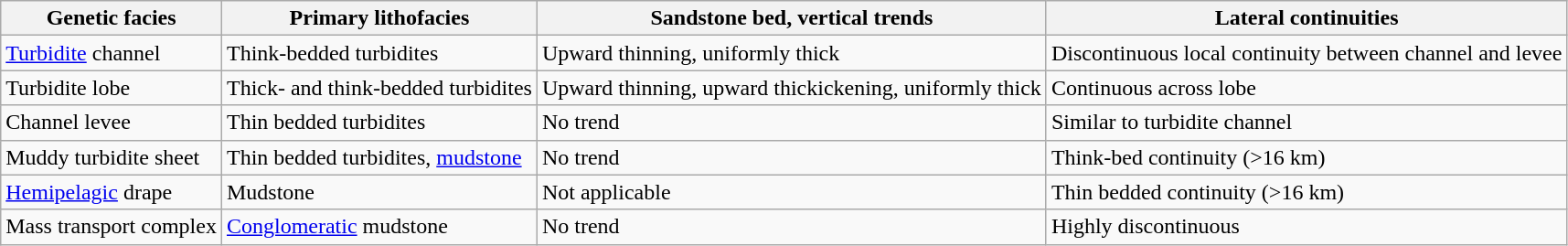<table class="wikitable">
<tr>
<th>Genetic facies</th>
<th>Primary lithofacies</th>
<th>Sandstone bed, vertical trends</th>
<th>Lateral continuities</th>
</tr>
<tr>
<td><a href='#'>Turbidite</a> channel</td>
<td>Think-bedded turbidites</td>
<td>Upward thinning, uniformly thick</td>
<td>Discontinuous local continuity between channel and levee</td>
</tr>
<tr>
<td>Turbidite lobe</td>
<td>Thick- and think-bedded turbidites</td>
<td>Upward thinning, upward thickickening, uniformly thick</td>
<td>Continuous across lobe</td>
</tr>
<tr>
<td>Channel levee</td>
<td>Thin bedded turbidites</td>
<td>No trend</td>
<td>Similar to turbidite channel</td>
</tr>
<tr>
<td>Muddy turbidite sheet</td>
<td>Thin bedded turbidites, <a href='#'>mudstone</a></td>
<td>No trend</td>
<td>Think-bed continuity (>16 km)</td>
</tr>
<tr>
<td><a href='#'>Hemipelagic</a> drape</td>
<td>Mudstone</td>
<td>Not applicable</td>
<td>Thin bedded continuity (>16 km)</td>
</tr>
<tr>
<td>Mass transport complex</td>
<td><a href='#'>Conglomeratic</a> mudstone</td>
<td>No trend</td>
<td>Highly discontinuous</td>
</tr>
</table>
